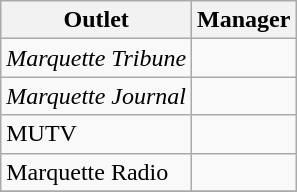<table class="wikitable">
<tr>
<th>Outlet</th>
<th>Manager</th>
</tr>
<tr>
<td><em>Marquette Tribune</em></td>
<td></td>
</tr>
<tr>
<td><em>Marquette Journal</em></td>
<td></td>
</tr>
<tr>
<td>MUTV</td>
<td></td>
</tr>
<tr>
<td>Marquette Radio</td>
<td></td>
</tr>
<tr>
</tr>
</table>
